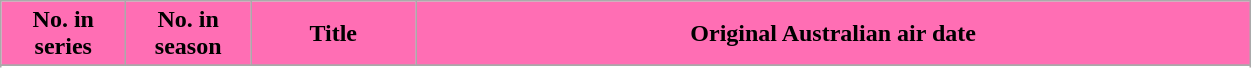<table class="wikitable plainrowheaders" width="66%">
<tr>
<th scope="col" style="background-color: #FF6EB4; width: 10%; color: #000000">No. in series</th>
<th scope="col" style="background-color: #FF6EB4; width: 10%; color: #000000">No. in season</th>
<th scope="col" style="background-color: #FF6EB4; color: #000000">Title</th>
<th scope="col" style="background-color: #FF6EB4; color: #000000">Original Australian air date</th>
</tr>
<tr>
</tr>
<tr>
</tr>
<tr>
</tr>
<tr>
</tr>
</table>
